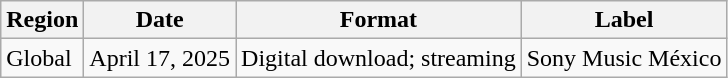<table class="wikitable">
<tr>
<th>Region</th>
<th>Date</th>
<th>Format</th>
<th>Label</th>
</tr>
<tr>
<td>Global</td>
<td>April 17, 2025</td>
<td>Digital download; streaming</td>
<td>Sony Music México</td>
</tr>
</table>
